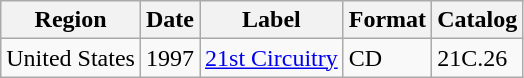<table class="wikitable">
<tr>
<th>Region</th>
<th>Date</th>
<th>Label</th>
<th>Format</th>
<th>Catalog</th>
</tr>
<tr>
<td>United States</td>
<td>1997</td>
<td><a href='#'>21st Circuitry</a></td>
<td>CD</td>
<td>21C.26</td>
</tr>
</table>
